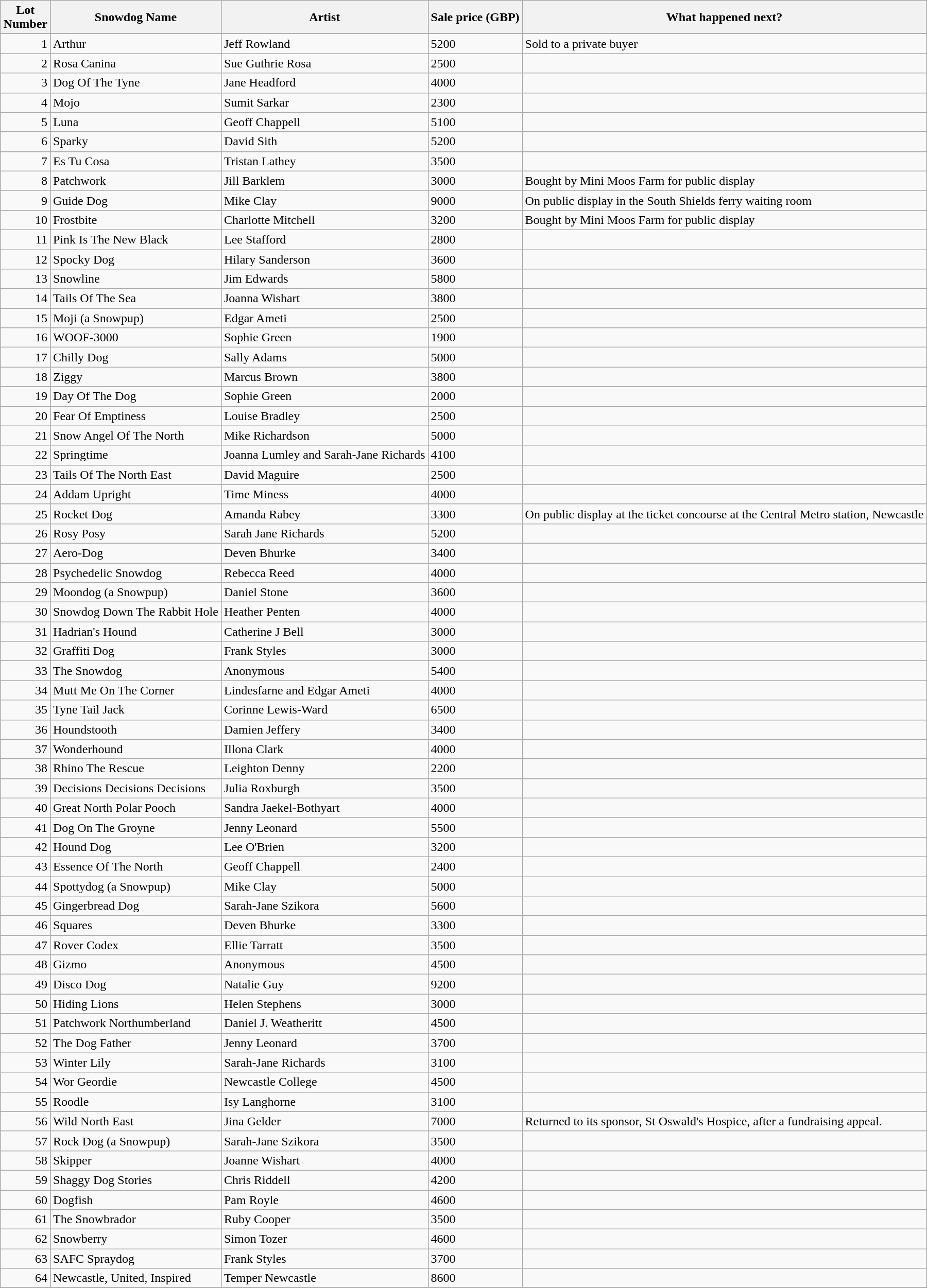<table class="wikitable sortable" style="margin-left:auto; margin-right:auto; margin-top:0;">
<tr>
<th style="width:2em;" data-sort-type="number">Lot Number</th>
<th>Snowdog Name</th>
<th>Artist</th>
<th data-sort-type="number">Sale price (GBP)</th>
<th>What happened next?</th>
</tr>
<tr style="font-weight:bold;background:#eaecf0">
</tr>
<tr>
<td align="right">1</td>
<td>Arthur</td>
<td>Jeff Rowland</td>
<td>5200</td>
<td>Sold to a private buyer</td>
</tr>
<tr>
<td align="right">2</td>
<td>Rosa Canina</td>
<td>Sue Guthrie Rosa</td>
<td>2500</td>
<td> </td>
</tr>
<tr>
<td align="right">3</td>
<td>Dog Of The Tyne</td>
<td>Jane Headford</td>
<td>4000</td>
<td> </td>
</tr>
<tr>
<td align="right">4</td>
<td>Mojo</td>
<td>Sumit Sarkar</td>
<td>2300</td>
<td> </td>
</tr>
<tr>
<td align="right">5</td>
<td>Luna</td>
<td>Geoff Chappell</td>
<td>5100</td>
<td> </td>
</tr>
<tr>
<td align="right">6</td>
<td>Sparky</td>
<td>David Sith</td>
<td>5200</td>
<td> </td>
</tr>
<tr>
<td align="right">7</td>
<td>Es Tu Cosa</td>
<td>Tristan Lathey</td>
<td>3500</td>
<td> </td>
</tr>
<tr>
<td align="right">8</td>
<td>Patchwork</td>
<td>Jill Barklem</td>
<td>3000</td>
<td>Bought by Mini Moos Farm for public display</td>
</tr>
<tr>
<td align="right">9</td>
<td>Guide Dog</td>
<td>Mike Clay</td>
<td>9000</td>
<td>On public display in the South Shields ferry waiting room</td>
</tr>
<tr>
<td align="right">10</td>
<td>Frostbite</td>
<td>Charlotte Mitchell</td>
<td>3200</td>
<td>Bought by Mini Moos Farm for public display</td>
</tr>
<tr>
<td align="right">11</td>
<td>Pink Is The New Black</td>
<td>Lee Stafford</td>
<td>2800</td>
<td> </td>
</tr>
<tr>
<td align="right">12</td>
<td>Spocky Dog</td>
<td>Hilary Sanderson</td>
<td>3600</td>
<td> </td>
</tr>
<tr>
<td align="right">13</td>
<td>Snowline</td>
<td>Jim Edwards</td>
<td>5800</td>
<td> </td>
</tr>
<tr>
<td align="right">14</td>
<td>Tails Of The Sea</td>
<td>Joanna Wishart</td>
<td>3800</td>
<td> </td>
</tr>
<tr>
<td align="right">15</td>
<td>Moji (a Snowpup)</td>
<td>Edgar Ameti</td>
<td>2500</td>
<td> </td>
</tr>
<tr>
<td align="right">16</td>
<td>WOOF-3000</td>
<td>Sophie Green</td>
<td>1900</td>
<td> </td>
</tr>
<tr>
<td align="right">17</td>
<td>Chilly Dog</td>
<td>Sally Adams</td>
<td>5000</td>
<td> </td>
</tr>
<tr>
<td align="right">18</td>
<td>Ziggy</td>
<td>Marcus Brown</td>
<td>3800</td>
<td> </td>
</tr>
<tr>
<td align="right">19</td>
<td>Day Of The Dog</td>
<td>Sophie Green</td>
<td>2000</td>
<td> </td>
</tr>
<tr>
<td align="right">20</td>
<td>Fear Of Emptiness</td>
<td>Louise Bradley</td>
<td>2500</td>
<td> </td>
</tr>
<tr>
<td align="right">21</td>
<td>Snow Angel Of The North</td>
<td>Mike Richardson</td>
<td>5000</td>
<td> </td>
</tr>
<tr>
<td align="right">22</td>
<td>Springtime</td>
<td>Joanna Lumley and Sarah-Jane Richards</td>
<td>4100</td>
<td> </td>
</tr>
<tr>
<td align="right">23</td>
<td>Tails Of The North East</td>
<td>David Maguire</td>
<td>2500</td>
<td> </td>
</tr>
<tr>
<td align="right">24</td>
<td>Addam Upright</td>
<td>Time Miness</td>
<td>4000</td>
<td> </td>
</tr>
<tr>
<td align="right">25</td>
<td>Rocket Dog</td>
<td>Amanda Rabey</td>
<td>3300</td>
<td>On public display at the ticket concourse at the Central Metro station, Newcastle</td>
</tr>
<tr>
<td align="right">26</td>
<td>Rosy Posy</td>
<td>Sarah Jane Richards</td>
<td>5200</td>
<td> </td>
</tr>
<tr>
<td align="right">27</td>
<td>Aero-Dog</td>
<td>Deven Bhurke</td>
<td>3400</td>
<td> </td>
</tr>
<tr>
<td align="right">28</td>
<td>Psychedelic Snowdog</td>
<td>Rebecca Reed</td>
<td>4000</td>
<td> </td>
</tr>
<tr>
<td align="right">29</td>
<td>Moondog (a Snowpup)</td>
<td>Daniel Stone</td>
<td>3600</td>
<td> </td>
</tr>
<tr>
<td align="right">30</td>
<td>Snowdog Down The Rabbit Hole</td>
<td>Heather Penten</td>
<td>4000</td>
<td> </td>
</tr>
<tr>
<td align="right">31</td>
<td>Hadrian's Hound</td>
<td>Catherine J Bell</td>
<td>3000</td>
<td> </td>
</tr>
<tr>
<td align="right">32</td>
<td>Graffiti Dog</td>
<td>Frank Styles</td>
<td>3000</td>
<td> </td>
</tr>
<tr>
<td align="right">33</td>
<td>The Snowdog</td>
<td>Anonymous</td>
<td>5400</td>
<td> </td>
</tr>
<tr>
<td align="right">34</td>
<td>Mutt Me On The Corner</td>
<td>Lindesfarne and Edgar Ameti</td>
<td>4000</td>
<td> </td>
</tr>
<tr>
<td align="right">35</td>
<td>Tyne Tail Jack</td>
<td>Corinne Lewis-Ward</td>
<td>6500</td>
<td> </td>
</tr>
<tr>
<td align="right">36</td>
<td>Houndstooth</td>
<td>Damien Jeffery</td>
<td>3400</td>
<td> </td>
</tr>
<tr>
<td align="right">37</td>
<td>Wonderhound</td>
<td>Illona Clark</td>
<td>4000</td>
<td> </td>
</tr>
<tr>
<td align="right">38</td>
<td>Rhino The Rescue</td>
<td>Leighton Denny</td>
<td>2200</td>
<td> </td>
</tr>
<tr>
<td align="right">39</td>
<td>Decisions Decisions Decisions</td>
<td>Julia Roxburgh</td>
<td>3500</td>
<td> </td>
</tr>
<tr>
<td align="right">40</td>
<td>Great North Polar Pooch</td>
<td>Sandra Jaekel-Bothyart</td>
<td>4000</td>
<td> </td>
</tr>
<tr>
<td align="right">41</td>
<td>Dog On The Groyne</td>
<td>Jenny Leonard</td>
<td>5500</td>
<td> </td>
</tr>
<tr>
<td align="right">42</td>
<td>Hound Dog</td>
<td>Lee O'Brien</td>
<td>3200</td>
<td> </td>
</tr>
<tr>
<td align="right">43</td>
<td>Essence Of The North</td>
<td>Geoff Chappell</td>
<td>2400</td>
<td> </td>
</tr>
<tr>
<td align="right">44</td>
<td>Spottydog (a Snowpup)</td>
<td>Mike Clay</td>
<td>5000</td>
<td> </td>
</tr>
<tr>
<td align="right">45</td>
<td>Gingerbread Dog</td>
<td>Sarah-Jane Szikora</td>
<td>5600</td>
<td> </td>
</tr>
<tr>
<td align="right">46</td>
<td>Squares</td>
<td>Deven Bhurke</td>
<td>3300</td>
<td> </td>
</tr>
<tr>
<td align="right">47</td>
<td>Rover Codex</td>
<td>Ellie Tarratt</td>
<td>3500</td>
<td> </td>
</tr>
<tr>
<td align="right">48</td>
<td>Gizmo</td>
<td>Anonymous</td>
<td>4500</td>
<td> </td>
</tr>
<tr>
<td align="right">49</td>
<td>Disco Dog</td>
<td>Natalie Guy</td>
<td>9200</td>
<td> </td>
</tr>
<tr>
<td align="right">50</td>
<td>Hiding Lions</td>
<td>Helen Stephens</td>
<td>3000</td>
<td> </td>
</tr>
<tr>
<td align="right">51</td>
<td>Patchwork Northumberland</td>
<td>Daniel J. Weatheritt</td>
<td>4500</td>
<td> </td>
</tr>
<tr>
<td align="right">52</td>
<td>The Dog Father</td>
<td>Jenny Leonard</td>
<td>3700</td>
<td> </td>
</tr>
<tr>
<td align="right">53</td>
<td>Winter Lily</td>
<td>Sarah-Jane Richards</td>
<td>3100</td>
<td> </td>
</tr>
<tr>
<td align="right">54</td>
<td>Wor Geordie</td>
<td>Newcastle College</td>
<td>4500</td>
<td> </td>
</tr>
<tr>
<td align="right">55</td>
<td>Roodle</td>
<td>Isy Langhorne</td>
<td>3100</td>
<td> </td>
</tr>
<tr>
<td align="right">56</td>
<td>Wild North East</td>
<td>Jina Gelder</td>
<td>7000</td>
<td>Returned to its sponsor, St Oswald's Hospice, after a fundraising appeal.</td>
</tr>
<tr>
<td align="right">57</td>
<td>Rock Dog (a Snowpup)</td>
<td>Sarah-Jane Szikora</td>
<td>3500</td>
<td> </td>
</tr>
<tr>
<td align="right">58</td>
<td>Skipper</td>
<td>Joanne Wishart</td>
<td>4000</td>
<td> </td>
</tr>
<tr>
<td align="right">59</td>
<td>Shaggy Dog Stories</td>
<td>Chris Riddell</td>
<td>4200</td>
<td> </td>
</tr>
<tr>
<td align="right">60</td>
<td>Dogfish</td>
<td>Pam Royle</td>
<td>4600</td>
<td> </td>
</tr>
<tr>
<td align="right">61</td>
<td>The Snowbrador</td>
<td>Ruby Cooper</td>
<td>3500</td>
<td> </td>
</tr>
<tr>
<td align="right">62</td>
<td>Snowberry</td>
<td>Simon Tozer</td>
<td>4600</td>
<td> </td>
</tr>
<tr>
<td align="right">63</td>
<td>SAFC Spraydog</td>
<td>Frank Styles</td>
<td>3700</td>
<td> </td>
</tr>
<tr>
<td align="right">64</td>
<td>Newcastle, United, Inspired</td>
<td>Temper Newcastle</td>
<td>8600</td>
<td> </td>
</tr>
<tr>
</tr>
</table>
